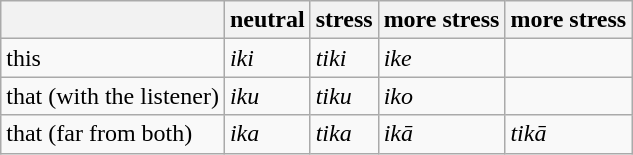<table class="wikitable">
<tr>
<th></th>
<th>neutral</th>
<th>stress</th>
<th>more stress</th>
<th>more stress</th>
</tr>
<tr>
<td>this</td>
<td><em>iki</em></td>
<td><em>tiki</em></td>
<td><em>ike</em></td>
<td></td>
</tr>
<tr>
<td>that (with the listener)</td>
<td><em>iku</em></td>
<td><em>tiku</em></td>
<td><em>iko</em></td>
<td></td>
</tr>
<tr>
<td>that (far from both)</td>
<td><em>ika</em></td>
<td><em>tika</em></td>
<td><em>ikā</em></td>
<td><em>tikā</em></td>
</tr>
</table>
